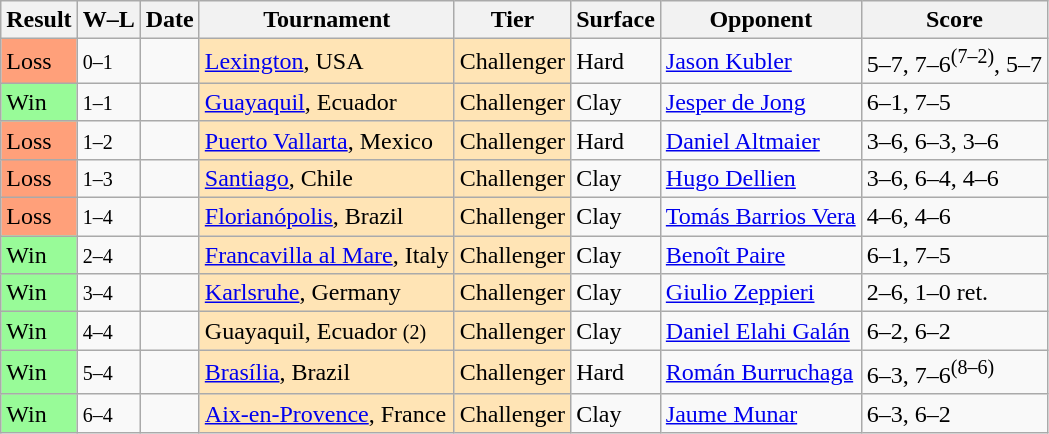<table class="sortable wikitable">
<tr>
<th>Result</th>
<th class="unsortable">W–L</th>
<th>Date</th>
<th>Tournament</th>
<th>Tier</th>
<th>Surface</th>
<th>Opponent</th>
<th class="unsortable">Score</th>
</tr>
<tr>
<td bgcolor=FFA07A>Loss</td>
<td><small>0–1</small></td>
<td><a href='#'></a></td>
<td style="background:moccasin;"><a href='#'>Lexington</a>, USA</td>
<td style="background:moccasin;">Challenger</td>
<td>Hard</td>
<td> <a href='#'>Jason Kubler</a></td>
<td>5–7, 7–6<sup>(7–2)</sup>, 5–7</td>
</tr>
<tr>
<td bgcolor=98FB98>Win</td>
<td><small>1–1</small></td>
<td><a href='#'></a></td>
<td style="background:moccasin;"><a href='#'>Guayaquil</a>, Ecuador</td>
<td style="background:moccasin;">Challenger</td>
<td>Clay</td>
<td> <a href='#'>Jesper de Jong</a></td>
<td>6–1, 7–5</td>
</tr>
<tr>
<td bgcolor=FFA07A>Loss</td>
<td><small>1–2</small></td>
<td><a href='#'></a></td>
<td style="background:moccasin;"><a href='#'>Puerto Vallarta</a>, Mexico</td>
<td style="background:moccasin;">Challenger</td>
<td>Hard</td>
<td> <a href='#'>Daniel Altmaier</a></td>
<td>3–6, 6–3, 3–6</td>
</tr>
<tr>
<td bgcolor=FFA07A>Loss</td>
<td><small>1–3</small></td>
<td><a href='#'></a></td>
<td style="background:moccasin;"><a href='#'>Santiago</a>, Chile</td>
<td style="background:moccasin;">Challenger</td>
<td>Clay</td>
<td> <a href='#'>Hugo Dellien</a></td>
<td>3–6, 6–4, 4–6</td>
</tr>
<tr>
<td bgcolor=FFA07A>Loss</td>
<td><small>1–4</small></td>
<td><a href='#'></a></td>
<td style="background:moccasin"><a href='#'>Florianópolis</a>, Brazil</td>
<td style="background:moccasin;">Challenger</td>
<td>Clay</td>
<td> <a href='#'>Tomás Barrios Vera</a></td>
<td>4–6, 4–6</td>
</tr>
<tr>
<td bgcolor=98FB98>Win</td>
<td><small>2–4</small></td>
<td><a href='#'></a></td>
<td style="background:moccasin;"><a href='#'>Francavilla al Mare</a>, Italy</td>
<td style="background:moccasin;">Challenger</td>
<td>Clay</td>
<td> <a href='#'>Benoît Paire</a></td>
<td>6–1, 7–5</td>
</tr>
<tr>
<td bgcolor=98FB98>Win</td>
<td><small>3–4</small></td>
<td><a href='#'></a></td>
<td style="background:moccasin;"><a href='#'>Karlsruhe</a>, Germany</td>
<td style="background:moccasin;">Challenger</td>
<td>Clay</td>
<td> <a href='#'>Giulio Zeppieri</a></td>
<td>2–6, 1–0 ret.</td>
</tr>
<tr>
<td bgcolor=98FB98>Win</td>
<td><small>4–4</small></td>
<td><a href='#'></a></td>
<td style="background:moccasin;">Guayaquil, Ecuador <small>(2)</small></td>
<td style="background:moccasin;">Challenger</td>
<td>Clay</td>
<td> <a href='#'>Daniel Elahi Galán</a></td>
<td>6–2, 6–2</td>
</tr>
<tr>
<td bgcolor=98FB98>Win</td>
<td><small>5–4</small></td>
<td><a href='#'></a></td>
<td style="background:moccasin;"><a href='#'>Brasília</a>, Brazil</td>
<td style="background:moccasin;">Challenger</td>
<td>Hard</td>
<td> <a href='#'>Román Burruchaga</a></td>
<td>6–3, 7–6<sup>(8–6)</sup></td>
</tr>
<tr>
<td bgcolor=98FB98>Win</td>
<td><small>6–4</small></td>
<td><a href='#'></a></td>
<td style="background:moccasin;"><a href='#'>Aix-en-Provence</a>, France</td>
<td style="background:moccasin;">Challenger</td>
<td>Clay</td>
<td> <a href='#'>Jaume Munar</a></td>
<td>6–3, 6–2</td>
</tr>
</table>
